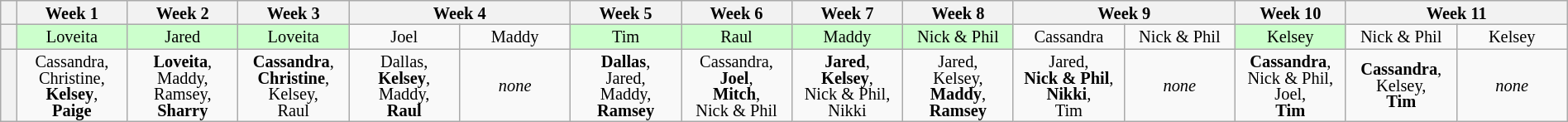<table class="wikitable" style="width:100%; text-align:center; font-size:85%; line-height:13px;">
<tr>
<th style="width:1%"></th>
<th style="width:7%">Week 1</th>
<th style="width:7%">Week 2</th>
<th style="width:7%">Week 3</th>
<th colspan="2" style="width:14%">Week 4</th>
<th style="width:7%">Week 5</th>
<th style="width:7%">Week 6</th>
<th style="width:7%">Week 7</th>
<th style="width:7%">Week 8</th>
<th colspan="2" style="width:14%">Week 9</th>
<th style="width:7%">Week 10</th>
<th colspan="2" style="width:14%">Week 11</th>
</tr>
<tr>
<th></th>
<td style="background:#cfc">Loveita</td>
<td style="background:#cfc">Jared</td>
<td style="background:#cfc">Loveita</td>
<td style="width:7%" style="background:#cfc">Joel</td>
<td style="width:7%" style="background:#cfc">Maddy</td>
<td style="background:#cfc">Tim</td>
<td style="background:#cfc">Raul</td>
<td style="background:#cfc">Maddy</td>
<td style="background:#cfc">Nick & Phil</td>
<td style="width:7%" style="background:#cfc">Cassandra</td>
<td style="width:7%" style="background:#cfc">Nick & Phil</td>
<td style="background:#cfc">Kelsey</td>
<td style="width:7%" style="background:#cfc">Nick & Phil</td>
<td style="width:7%" style="background:#cfc">Kelsey</td>
</tr>
<tr>
<th></th>
<td>Cassandra,<br>Christine,<br><strong>Kelsey</strong>,<br><strong>Paige</strong></td>
<td><strong>Loveita</strong>,<br>Maddy,<br>Ramsey,<br><strong>Sharry</strong></td>
<td><strong>Cassandra</strong>,<br><strong>Christine</strong>,<br>Kelsey,<br>Raul</td>
<td>Dallas,<br><strong>Kelsey</strong>,<br>Maddy,<br><strong>Raul</strong></td>
<td><em>none</em></td>
<td><strong>Dallas</strong>,<br>Jared,<br>Maddy,<br><strong>Ramsey</strong></td>
<td>Cassandra,<br><strong>Joel</strong>,<br><strong>Mitch</strong>,<br>Nick & Phil</td>
<td><strong>Jared</strong>,<br><strong>Kelsey</strong>,<br>Nick & Phil,<br>Nikki</td>
<td>Jared,<br>Kelsey,<br><strong>Maddy</strong>,<br><strong>Ramsey</strong></td>
<td>Jared,<br><strong>Nick & Phil</strong>,<br><strong>Nikki</strong>,<br>Tim</td>
<td><em>none</em></td>
<td><strong>Cassandra</strong>,<br>Nick & Phil,<br>Joel,<br><strong>Tim</strong><br></td>
<td><strong>Cassandra</strong>,<br>Kelsey,<br><strong>Tim</strong></td>
<td><em>none</em></td>
</tr>
</table>
